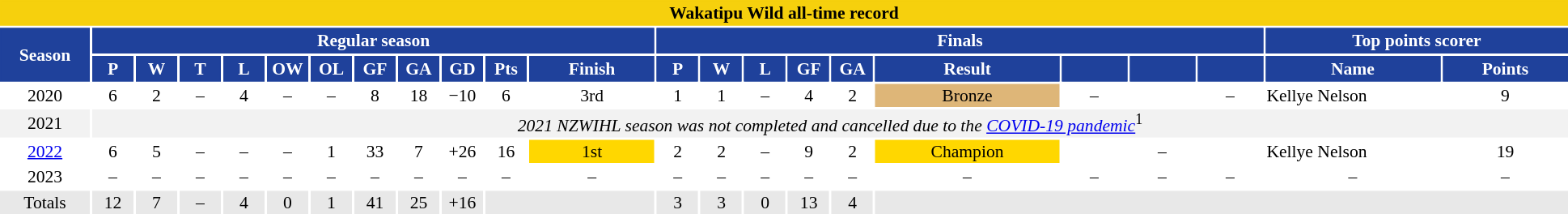<table class="toccolours" style="width:90em;text-align: center; font-size:90%">
<tr>
<th colspan="24" style="background:#f6d00d;color:black;border:#f6d00d 1px solid">Wakatipu Wild all-time record</th>
</tr>
<tr>
<th rowspan="2" style="background:#1f419b;color:white;border:#1f419b 1px solid; width: 70px">Season</th>
<th colspan="11" style="background:#1f419b;color:white;border:#1f419b 1px solid">Regular season</th>
<th colspan="9" style="background:#1f419b;color:white;border:#1f419b 1px solid">Finals</th>
<th colspan="2" style="background:#1f419b;color:white;border:#1f419b 1px solid">Top points scorer</th>
</tr>
<tr>
<th style="background:#1f419b;color:white;border:#1f419b 1px solid; width: 30px">P</th>
<th style="background:#1f419b;color:white;border:#1f419b 1px solid; width: 30px">W</th>
<th style="background:#1f419b;color:white;border:#1f419b 1px solid; width: 30px">T</th>
<th style="background:#1f419b;color:white;border:#1f419b 1px solid; width: 30px">L</th>
<th style="background:#1f419b;color:white;border:#1f419b 1px solid; width: 30px">OW</th>
<th style="background:#1f419b;color:white;border:#1f419b 1px solid; width: 30px">OL</th>
<th style="background:#1f419b;color:white;border:#1f419b 1px solid; width: 30px">GF</th>
<th style="background:#1f419b;color:white;border:#1f419b 1px solid; width: 30px">GA</th>
<th style="background:#1f419b;color:white;border:#1f419b 1px solid; width: 30px">GD</th>
<th style="background:#1f419b;color:white;border:#1f419b 1px solid; width: 30px">Pts</th>
<th style="background:#1f419b;color:white;border:#1f419b 1px solid">Finish</th>
<th style="background:#1f419b;color:white;border:#1f419b 1px solid; width: 30px">P</th>
<th style="background:#1f419b;color:white;border:#1f419b 1px solid; width: 30px">W</th>
<th style="background:#1f419b;color:white;border:#1f419b 1px solid; width: 30px">L</th>
<th style="background:#1f419b;color:white;border:#1f419b 1px solid; width: 30px">GF</th>
<th style="background:#1f419b;color:white;border:#1f419b 1px solid; width: 30px">GA</th>
<th style="background:#1f419b;color:white;border:#1f419b 1px solid">Result</th>
<th style="background:#1f419b;color:white;border:#1f419b 1px solid; width: 50px"></th>
<th style="background:#1f419b;color:white;border:#1f419b 1px solid; width: 50px"></th>
<th style="background:#1f419b;color:white;border:#1f419b 1px solid; width: 50px"></th>
<th style="background:#1f419b;color:white;border:#1f419b 1px solid; width: 140px">Name</th>
<th style="background:#1f419b;color:white;border:#1f419b 1px solid">Points</th>
</tr>
<tr>
<td>2020</td>
<td>6</td>
<td>2</td>
<td>–</td>
<td>4</td>
<td>–</td>
<td>–</td>
<td>8</td>
<td>18</td>
<td>−10</td>
<td>6</td>
<td>3rd</td>
<td>1</td>
<td>1</td>
<td>–</td>
<td>4</td>
<td>2</td>
<td bgcolor="#deb678">Bronze</td>
<td>–</td>
<td></td>
<td>–</td>
<td align="left"> Kellye Nelson</td>
<td>9</td>
</tr>
<tr>
<td bgcolor="#f2f2f2">2021</td>
<td colspan=22 bgcolor="#f2f2f2"><em>2021 NZWIHL season was not completed and cancelled due to the <a href='#'>COVID-19 pandemic</a></em><sup>1</sup></td>
</tr>
<tr>
<td><a href='#'>2022</a></td>
<td>6</td>
<td>5</td>
<td>–</td>
<td>–</td>
<td>–</td>
<td>1</td>
<td>33</td>
<td>7</td>
<td>+26</td>
<td>16</td>
<td bgcolor="gold">1st</td>
<td>2</td>
<td>2</td>
<td>–</td>
<td>9</td>
<td>2</td>
<td bgcolor="gold">Champion</td>
<td></td>
<td>–</td>
<td></td>
<td align="left"> Kellye Nelson</td>
<td>19</td>
</tr>
<tr>
<td>2023</td>
<td>–</td>
<td>–</td>
<td>–</td>
<td>–</td>
<td>–</td>
<td>–</td>
<td>–</td>
<td>–</td>
<td>–</td>
<td>–</td>
<td>–</td>
<td>–</td>
<td>–</td>
<td>–</td>
<td>–</td>
<td>–</td>
<td>–</td>
<td>–</td>
<td>–</td>
<td>–</td>
<td>–</td>
<td>–</td>
</tr>
<tr>
<td bgcolor="#e8e8e8">Totals</td>
<td bgcolor="#e8e8e8">12</td>
<td bgcolor="#e8e8e8">7</td>
<td bgcolor="#e8e8e8">–</td>
<td bgcolor="#e8e8e8">4</td>
<td bgcolor="#e8e8e8">0</td>
<td bgcolor="#e8e8e8">1</td>
<td bgcolor="#e8e8e8">41</td>
<td bgcolor="#e8e8e8">25</td>
<td bgcolor="#e8e8e8">+16</td>
<td colspan=2 bgcolor="#e8e8e8"></td>
<td bgcolor="#e8e8e8">3</td>
<td bgcolor="#e8e8e8">3</td>
<td bgcolor="#e8e8e8">0</td>
<td bgcolor="#e8e8e8">13</td>
<td bgcolor="#e8e8e8">4</td>
<td colspan=6 bgcolor="#e8e8e8"></td>
</tr>
<tr>
</tr>
</table>
